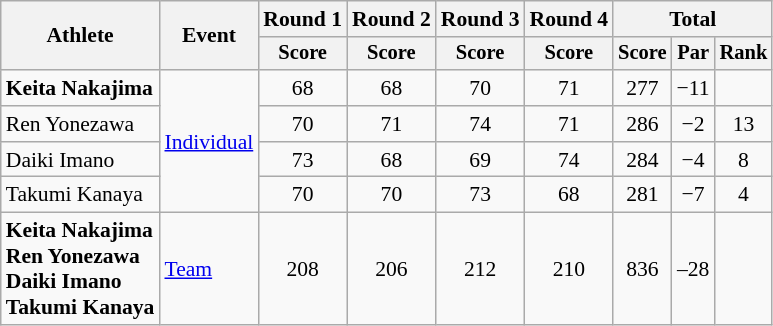<table class=wikitable style=font-size:90%;text-align:center>
<tr>
<th rowspan=2>Athlete</th>
<th rowspan=2>Event</th>
<th>Round 1</th>
<th>Round 2</th>
<th>Round 3</th>
<th>Round 4</th>
<th colspan=3>Total</th>
</tr>
<tr style="font-size:95%">
<th>Score</th>
<th>Score</th>
<th>Score</th>
<th>Score</th>
<th>Score</th>
<th>Par</th>
<th>Rank</th>
</tr>
<tr>
<td style="text-align:left"><strong>Keita Nakajima</strong></td>
<td style="text-align:left" rowspan=4><a href='#'>Individual</a></td>
<td>68</td>
<td>68</td>
<td>70</td>
<td>71</td>
<td>277</td>
<td>−11</td>
<td></td>
</tr>
<tr>
<td style="text-align:left">Ren Yonezawa</td>
<td>70</td>
<td>71</td>
<td>74</td>
<td>71</td>
<td>286</td>
<td>−2</td>
<td>13</td>
</tr>
<tr>
<td style="text-align:left">Daiki Imano</td>
<td>73</td>
<td>68</td>
<td>69</td>
<td>74</td>
<td>284</td>
<td>−4</td>
<td>8</td>
</tr>
<tr>
<td style="text-align:left">Takumi Kanaya</td>
<td>70</td>
<td>70</td>
<td>73</td>
<td>68</td>
<td>281</td>
<td>−7</td>
<td>4</td>
</tr>
<tr>
<td style="text-align:left"><strong>Keita Nakajima<br>Ren Yonezawa<br>Daiki Imano<br>Takumi Kanaya</strong></td>
<td style="text-align:left"><a href='#'>Team</a></td>
<td>208</td>
<td>206</td>
<td>212</td>
<td>210</td>
<td>836</td>
<td>–28</td>
<td></td>
</tr>
</table>
